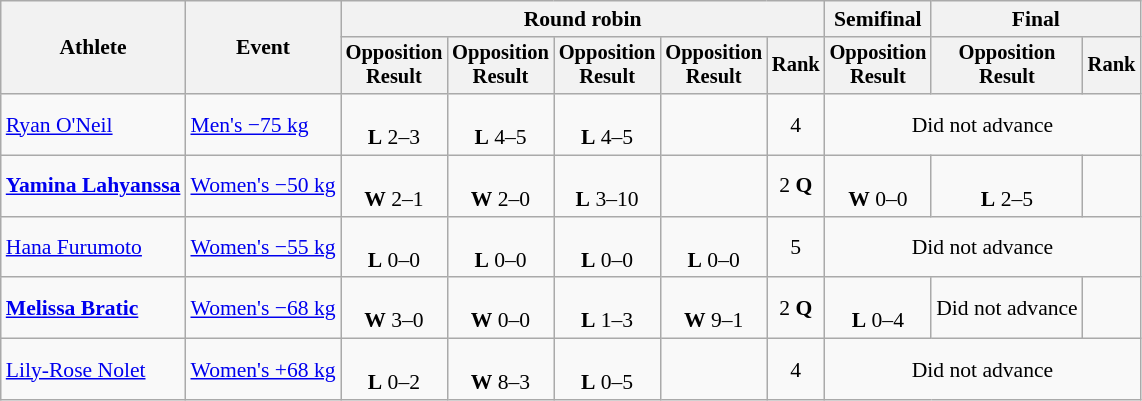<table class=wikitable style=font-size:90%;text-align:center>
<tr>
<th rowspan=2>Athlete</th>
<th rowspan=2>Event</th>
<th colspan=5>Round robin</th>
<th>Semifinal</th>
<th colspan=2>Final</th>
</tr>
<tr style=font-size:95%>
<th>Opposition<br>Result</th>
<th>Opposition<br>Result</th>
<th>Opposition<br>Result</th>
<th>Opposition<br>Result</th>
<th>Rank</th>
<th>Opposition<br>Result</th>
<th>Opposition<br>Result</th>
<th>Rank</th>
</tr>
<tr>
<td align=left><a href='#'>Ryan O'Neil</a></td>
<td align=left><a href='#'>Men's −75 kg</a></td>
<td><br><strong>L</strong> 2–3</td>
<td><br><strong>L</strong> 4–5</td>
<td><br><strong>L</strong> 4–5</td>
<td></td>
<td>4</td>
<td colspan=3>Did not advance</td>
</tr>
<tr>
<td align=left><strong><a href='#'>Yamina Lahyanssa</a></strong></td>
<td align=left><a href='#'>Women's −50 kg</a></td>
<td><br><strong>W</strong> 2–1</td>
<td><br><strong>W</strong> 2–0</td>
<td><br><strong>L</strong> 3–10</td>
<td></td>
<td>2 <strong>Q</strong></td>
<td><br><strong>W</strong> 0–0</td>
<td><br><strong>L</strong> 2–5</td>
<td></td>
</tr>
<tr>
<td align=left><a href='#'>Hana Furumoto</a></td>
<td align=left><a href='#'>Women's −55 kg</a></td>
<td><br><strong>L</strong> 0–0</td>
<td><br><strong>L</strong> 0–0</td>
<td><br><strong>L</strong> 0–0</td>
<td><br><strong>L</strong> 0–0</td>
<td>5</td>
<td colspan=3>Did not advance</td>
</tr>
<tr>
<td align=left><strong><a href='#'>Melissa Bratic</a></strong></td>
<td align=left><a href='#'>Women's −68 kg</a></td>
<td><br><strong>W</strong> 3–0</td>
<td><br><strong>W</strong> 0–0</td>
<td><br><strong>L</strong> 1–3</td>
<td><br><strong>W</strong> 9–1</td>
<td>2 <strong>Q</strong></td>
<td><br><strong>L</strong> 0–4</td>
<td>Did not advance</td>
<td></td>
</tr>
<tr>
<td align=left><a href='#'>Lily-Rose Nolet</a></td>
<td align=left><a href='#'>Women's +68 kg</a></td>
<td><br><strong>L</strong> 0–2</td>
<td><br><strong>W</strong> 8–3</td>
<td><br><strong>L</strong> 0–5</td>
<td></td>
<td>4</td>
<td colspan=3>Did not advance</td>
</tr>
</table>
